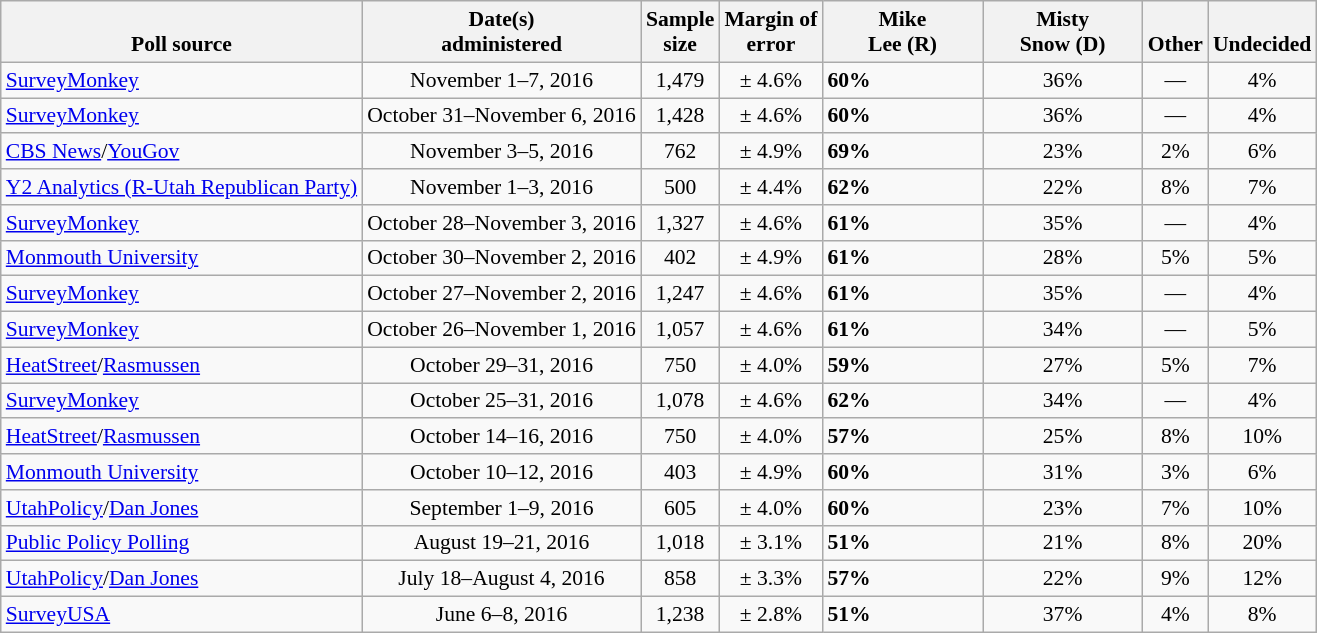<table class="wikitable" style="font-size:90%;">
<tr valign= bottom>
<th>Poll source</th>
<th>Date(s)<br>administered</th>
<th>Sample<br>size</th>
<th>Margin of<br>error</th>
<th style="width:100px;">Mike<br>Lee (R)</th>
<th style="width:100px;">Misty<br>Snow (D)</th>
<th>Other</th>
<th>Undecided</th>
</tr>
<tr>
<td><a href='#'>SurveyMonkey</a></td>
<td align=center>November 1–7, 2016</td>
<td align=center>1,479</td>
<td align=center>± 4.6%</td>
<td><strong>60%</strong></td>
<td align=center>36%</td>
<td align=center>—</td>
<td align=center>4%</td>
</tr>
<tr>
<td><a href='#'>SurveyMonkey</a></td>
<td align=center>October 31–November 6, 2016</td>
<td align=center>1,428</td>
<td align=center>± 4.6%</td>
<td><strong>60%</strong></td>
<td align=center>36%</td>
<td align=center>—</td>
<td align=center>4%</td>
</tr>
<tr>
<td><a href='#'>CBS News</a>/<a href='#'>YouGov</a></td>
<td align=center>November 3–5, 2016</td>
<td align=center>762</td>
<td align=center>± 4.9%</td>
<td><strong>69%</strong></td>
<td align=center>23%</td>
<td align=center>2%</td>
<td align=center>6%</td>
</tr>
<tr>
<td><a href='#'>Y2 Analytics (R-Utah Republican Party)</a></td>
<td align=center>November 1–3, 2016</td>
<td align=center>500</td>
<td align=center>± 4.4%</td>
<td><strong>62%</strong></td>
<td align=center>22%</td>
<td align=center>8%</td>
<td align=center>7%</td>
</tr>
<tr>
<td><a href='#'>SurveyMonkey</a></td>
<td align=center>October 28–November 3, 2016</td>
<td align=center>1,327</td>
<td align=center>± 4.6%</td>
<td><strong>61%</strong></td>
<td align=center>35%</td>
<td align=center>—</td>
<td align=center>4%</td>
</tr>
<tr>
<td><a href='#'>Monmouth University</a></td>
<td align=center>October 30–November 2, 2016</td>
<td align=center>402</td>
<td align=center>± 4.9%</td>
<td><strong>61%</strong></td>
<td align=center>28%</td>
<td align=center>5%</td>
<td align=center>5%</td>
</tr>
<tr>
<td><a href='#'>SurveyMonkey</a></td>
<td align=center>October 27–November 2, 2016</td>
<td align=center>1,247</td>
<td align=center>± 4.6%</td>
<td><strong>61%</strong></td>
<td align=center>35%</td>
<td align=center>—</td>
<td align=center>4%</td>
</tr>
<tr>
<td><a href='#'>SurveyMonkey</a></td>
<td align=center>October 26–November 1, 2016</td>
<td align=center>1,057</td>
<td align=center>± 4.6%</td>
<td><strong>61%</strong></td>
<td align=center>34%</td>
<td align=center>—</td>
<td align=center>5%</td>
</tr>
<tr>
<td><a href='#'>HeatStreet</a>/<a href='#'>Rasmussen</a></td>
<td align=center>October 29–31, 2016</td>
<td align=center>750</td>
<td align=center>± 4.0%</td>
<td><strong>59%</strong></td>
<td align=center>27%</td>
<td align=center>5%</td>
<td align=center>7%</td>
</tr>
<tr>
<td><a href='#'>SurveyMonkey</a></td>
<td align=center>October 25–31, 2016</td>
<td align=center>1,078</td>
<td align=center>± 4.6%</td>
<td><strong>62%</strong></td>
<td align=center>34%</td>
<td align=center>—</td>
<td align=center>4%</td>
</tr>
<tr>
<td><a href='#'>HeatStreet</a>/<a href='#'>Rasmussen</a></td>
<td align=center>October 14–16, 2016</td>
<td align=center>750</td>
<td align=center>± 4.0%</td>
<td><strong>57%</strong></td>
<td align=center>25%</td>
<td align=center>8%</td>
<td align=center>10%</td>
</tr>
<tr>
<td><a href='#'>Monmouth University</a></td>
<td align=center>October 10–12, 2016</td>
<td align=center>403</td>
<td align=center>± 4.9%</td>
<td><strong>60%</strong></td>
<td align=center>31%</td>
<td align=center>3%</td>
<td align=center>6%</td>
</tr>
<tr>
<td><a href='#'>UtahPolicy</a>/<a href='#'>Dan Jones</a></td>
<td align=center>September 1–9, 2016</td>
<td align=center>605</td>
<td align=center>± 4.0%</td>
<td><strong>60%</strong></td>
<td align=center>23%</td>
<td align=center>7%</td>
<td align=center>10%</td>
</tr>
<tr>
<td><a href='#'>Public Policy Polling</a></td>
<td align=center>August 19–21, 2016</td>
<td align=center>1,018</td>
<td align=center>± 3.1%</td>
<td><strong>51%</strong></td>
<td align=center>21%</td>
<td align=center>8%</td>
<td align=center>20%</td>
</tr>
<tr>
<td><a href='#'>UtahPolicy</a>/<a href='#'>Dan Jones</a></td>
<td align=center>July 18–August 4, 2016</td>
<td align=center>858</td>
<td align=center>± 3.3%</td>
<td><strong>57%</strong></td>
<td align=center>22%</td>
<td align=center>9%</td>
<td align=center>12%</td>
</tr>
<tr>
<td><a href='#'>SurveyUSA</a></td>
<td align=center>June 6–8, 2016</td>
<td align=center>1,238</td>
<td align=center>± 2.8%</td>
<td><strong>51%</strong></td>
<td align=center>37%</td>
<td align=center>4%</td>
<td align=center>8%</td>
</tr>
</table>
